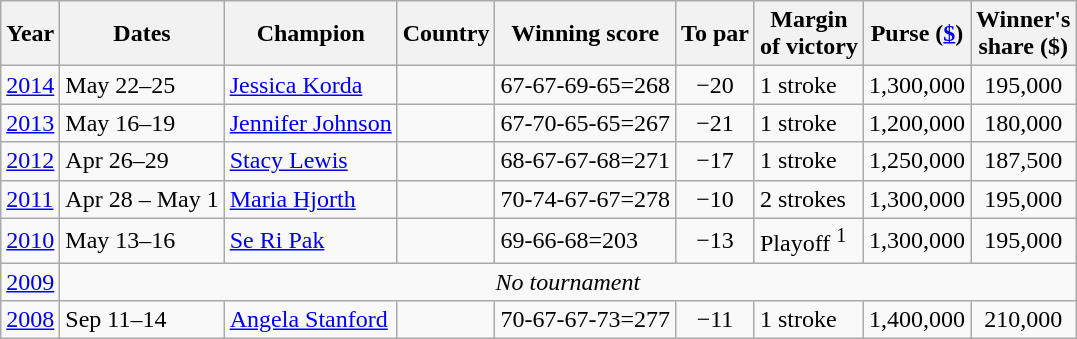<table class="wikitable">
<tr>
<th>Year</th>
<th>Dates</th>
<th>Champion</th>
<th>Country</th>
<th>Winning score</th>
<th>To par</th>
<th>Margin<br>of victory</th>
<th>Purse (<a href='#'>$</a>)</th>
<th>Winner's<br>share ($)</th>
</tr>
<tr>
<td><a href='#'>2014</a></td>
<td>May 22–25</td>
<td><a href='#'>Jessica Korda</a></td>
<td></td>
<td>67-67-69-65=268</td>
<td align=center>−20</td>
<td>1 stroke</td>
<td align=right>1,300,000</td>
<td align=center>195,000</td>
</tr>
<tr>
<td><a href='#'>2013</a></td>
<td>May 16–19</td>
<td><a href='#'>Jennifer Johnson</a></td>
<td></td>
<td>67-70-65-65=267</td>
<td align=center>−21</td>
<td>1 stroke</td>
<td align=right>1,200,000</td>
<td align=center>180,000</td>
</tr>
<tr>
<td><a href='#'>2012</a></td>
<td>Apr 26–29</td>
<td><a href='#'>Stacy Lewis</a></td>
<td></td>
<td>68-67-67-68=271</td>
<td align=center>−17</td>
<td>1 stroke</td>
<td align=right>1,250,000</td>
<td align=center>187,500</td>
</tr>
<tr>
<td><a href='#'>2011</a></td>
<td>Apr 28 – May 1</td>
<td><a href='#'>Maria Hjorth</a></td>
<td></td>
<td>70-74-67-67=278</td>
<td align=center>−10</td>
<td>2 strokes</td>
<td align=right>1,300,000</td>
<td align=center>195,000</td>
</tr>
<tr>
<td><a href='#'>2010</a></td>
<td>May 13–16</td>
<td><a href='#'>Se Ri Pak</a></td>
<td></td>
<td>69-66-68=203</td>
<td align=center>−13</td>
<td>Playoff <sup>1</sup></td>
<td align=right>1,300,000</td>
<td align=center>195,000</td>
</tr>
<tr>
<td><a href='#'>2009</a></td>
<td colspan="9" align=center><em>No tournament</em></td>
</tr>
<tr>
<td><a href='#'>2008</a></td>
<td>Sep 11–14</td>
<td><a href='#'>Angela Stanford</a></td>
<td></td>
<td>70-67-67-73=277</td>
<td align=center>−11</td>
<td>1 stroke</td>
<td align=right>1,400,000</td>
<td align=center>210,000</td>
</tr>
</table>
